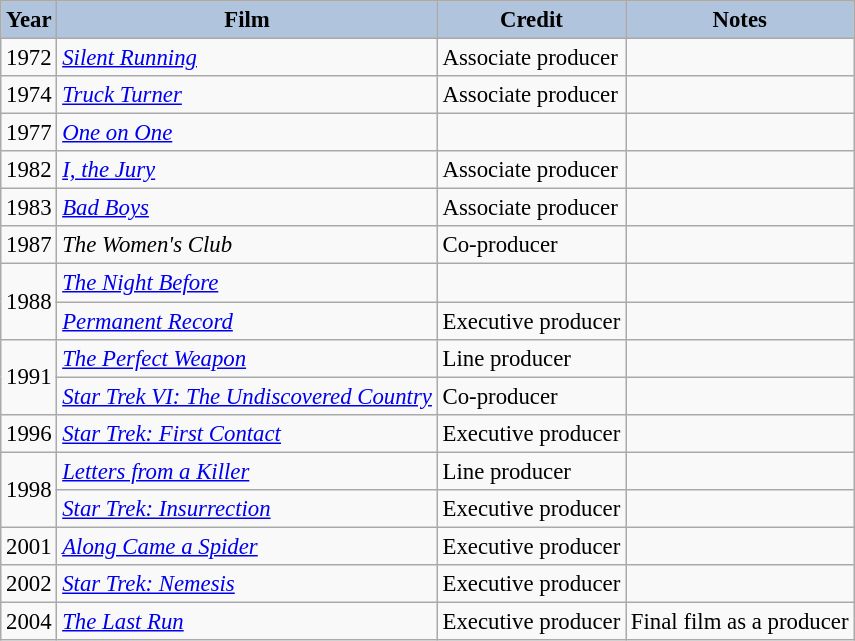<table class="wikitable" style="font-size:95%;">
<tr>
<th style="background:#B0C4DE;">Year</th>
<th style="background:#B0C4DE;">Film</th>
<th style="background:#B0C4DE;">Credit</th>
<th style="background:#B0C4DE;">Notes</th>
</tr>
<tr>
<td>1972</td>
<td><em><a href='#'>Silent Running</a></em></td>
<td>Associate producer</td>
<td></td>
</tr>
<tr>
<td>1974</td>
<td><em><a href='#'>Truck Turner</a></em></td>
<td>Associate producer</td>
<td></td>
</tr>
<tr>
<td>1977</td>
<td><em><a href='#'>One on One</a></em></td>
<td></td>
<td></td>
</tr>
<tr>
<td>1982</td>
<td><em><a href='#'>I, the Jury</a></em></td>
<td>Associate producer</td>
<td></td>
</tr>
<tr>
<td>1983</td>
<td><em><a href='#'>Bad Boys</a></em></td>
<td>Associate producer</td>
<td></td>
</tr>
<tr>
<td>1987</td>
<td><em>The Women's Club</em></td>
<td>Co-producer</td>
<td></td>
</tr>
<tr>
<td rowspan=2>1988</td>
<td><em><a href='#'>The Night Before</a></em></td>
<td></td>
<td></td>
</tr>
<tr>
<td><em><a href='#'>Permanent Record</a></em></td>
<td>Executive producer</td>
<td></td>
</tr>
<tr>
<td rowspan=2>1991</td>
<td><em><a href='#'>The Perfect Weapon</a></em></td>
<td>Line producer</td>
<td></td>
</tr>
<tr>
<td><em><a href='#'>Star Trek VI: The Undiscovered Country</a></em></td>
<td>Co-producer</td>
<td></td>
</tr>
<tr>
<td>1996</td>
<td><em><a href='#'>Star Trek: First Contact</a></em></td>
<td>Executive producer</td>
<td></td>
</tr>
<tr>
<td rowspan=2>1998</td>
<td><em><a href='#'>Letters from a Killer</a></em></td>
<td>Line producer</td>
<td></td>
</tr>
<tr>
<td><em><a href='#'>Star Trek: Insurrection</a></em></td>
<td>Executive producer</td>
<td></td>
</tr>
<tr>
<td>2001</td>
<td><em><a href='#'>Along Came a Spider</a></em></td>
<td>Executive producer</td>
<td></td>
</tr>
<tr>
<td>2002</td>
<td><em><a href='#'>Star Trek: Nemesis</a></em></td>
<td>Executive producer</td>
<td></td>
</tr>
<tr>
<td>2004</td>
<td><em><a href='#'>The Last Run</a></em></td>
<td>Executive producer</td>
<td>Final film as a producer</td>
</tr>
</table>
